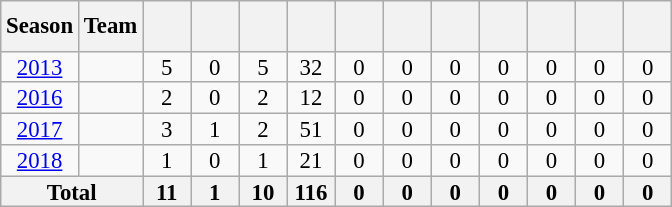<table class="wikitable" style="text-align:center; line-height:90%; font-size:95%;">
<tr style="line-height:175%;">
<th>Season</th>
<th>Team</th>
<th style="width:25px;"></th>
<th style="width:25px;"></th>
<th style="width:25px;"></th>
<th style="width:25px;"></th>
<th style="width:25px;"></th>
<th style="width:25px;"></th>
<th style="width:25px;"></th>
<th style="width:25px;"></th>
<th style="width:25px;"></th>
<th style="width:25px;"></th>
<th style="width:25px;"></th>
</tr>
<tr>
<td><a href='#'>2013</a></td>
<td></td>
<td>5</td>
<td>0</td>
<td>5</td>
<td>32</td>
<td>0</td>
<td>0</td>
<td>0</td>
<td>0</td>
<td>0</td>
<td>0</td>
<td>0</td>
</tr>
<tr>
<td><a href='#'>2016</a></td>
<td></td>
<td>2</td>
<td>0</td>
<td>2</td>
<td>12</td>
<td>0</td>
<td>0</td>
<td>0</td>
<td>0</td>
<td>0</td>
<td>0</td>
<td>0</td>
</tr>
<tr>
<td><a href='#'>2017</a></td>
<td></td>
<td>3</td>
<td>1</td>
<td>2</td>
<td>51</td>
<td>0</td>
<td>0</td>
<td>0</td>
<td>0</td>
<td>0</td>
<td>0</td>
<td>0</td>
</tr>
<tr>
<td><a href='#'>2018</a></td>
<td></td>
<td>1</td>
<td>0</td>
<td>1</td>
<td>21</td>
<td>0</td>
<td>0</td>
<td>0</td>
<td>0</td>
<td>0</td>
<td>0</td>
<td>0</td>
</tr>
<tr>
<th colspan="2">Total</th>
<th>11</th>
<th>1</th>
<th>10</th>
<th>116</th>
<th>0</th>
<th>0</th>
<th>0</th>
<th>0</th>
<th>0</th>
<th>0</th>
<th>0</th>
</tr>
</table>
